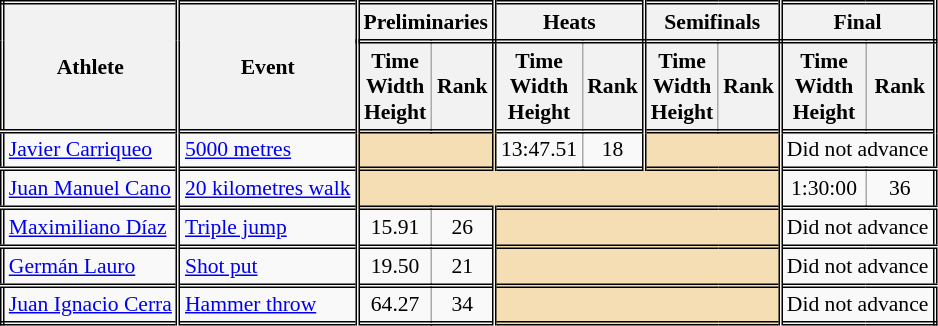<table class=wikitable style="font-size:90%; border: double;">
<tr>
<th rowspan="2" style="border-right:double">Athlete</th>
<th rowspan="2" style="border-right:double">Event</th>
<th colspan="2" style="border-right:double; border-bottom:double;">Preliminaries</th>
<th colspan="2" style="border-right:double; border-bottom:double;">Heats</th>
<th colspan="2" style="border-right:double; border-bottom:double;">Semifinals</th>
<th colspan="2" style="border-right:double; border-bottom:double;">Final</th>
</tr>
<tr>
<th>Time<br>Width<br>Height</th>
<th style="border-right:double">Rank</th>
<th>Time<br>Width<br>Height</th>
<th style="border-right:double">Rank</th>
<th>Time<br>Width<br>Height</th>
<th style="border-right:double">Rank</th>
<th>Time<br>Width<br>Height</th>
<th style="border-right:double">Rank</th>
</tr>
<tr style="border-top: double;">
<td style="border-right:double"><a href='#'>Javier Carriqueo</a></td>
<td style="border-right:double"><a href='#'>5000 metres</a></td>
<td style="border-right:double" colspan= 2 bgcolor="wheat"></td>
<td align=center>13:47.51</td>
<td style="border-right:double" align=center>18</td>
<td style="border-right:double" colspan= 2 bgcolor="wheat"></td>
<td colspan="2" align=center>Did not advance</td>
</tr>
<tr style="border-top: double;">
<td style="border-right:double"><a href='#'>Juan Manuel Cano</a></td>
<td style="border-right:double"><a href='#'>20 kilometres walk</a></td>
<td style="border-right:double" colspan= 6 bgcolor="wheat"></td>
<td align=center>1:30:00</td>
<td align=center>36</td>
</tr>
<tr style="border-top: double;">
<td style="border-right:double"><a href='#'>Maximiliano Díaz</a></td>
<td style="border-right:double"><a href='#'>Triple jump</a></td>
<td align=center>15.91</td>
<td style="border-right:double" align=center>26</td>
<td style="border-right:double" colspan= 4  bgcolor="wheat"></td>
<td colspan="2" align=center>Did not advance</td>
</tr>
<tr style="border-top: double;">
<td style="border-right:double"><a href='#'>Germán Lauro</a></td>
<td style="border-right:double"><a href='#'>Shot put</a></td>
<td align=center>19.50</td>
<td align=center style="border-right:double">21</td>
<td style="border-right:double" colspan= 4 bgcolor="wheat"></td>
<td colspan="2" align=center>Did not advance</td>
</tr>
<tr style="border-top: double;">
<td style="border-right:double"><a href='#'>Juan Ignacio Cerra</a></td>
<td style="border-right:double"><a href='#'>Hammer throw</a></td>
<td align=center>64.27</td>
<td align=center style="border-right:double">34</td>
<td style="border-right:double" colspan= 4 bgcolor="wheat"></td>
<td colspan="2" align=center>Did not advance</td>
</tr>
</table>
